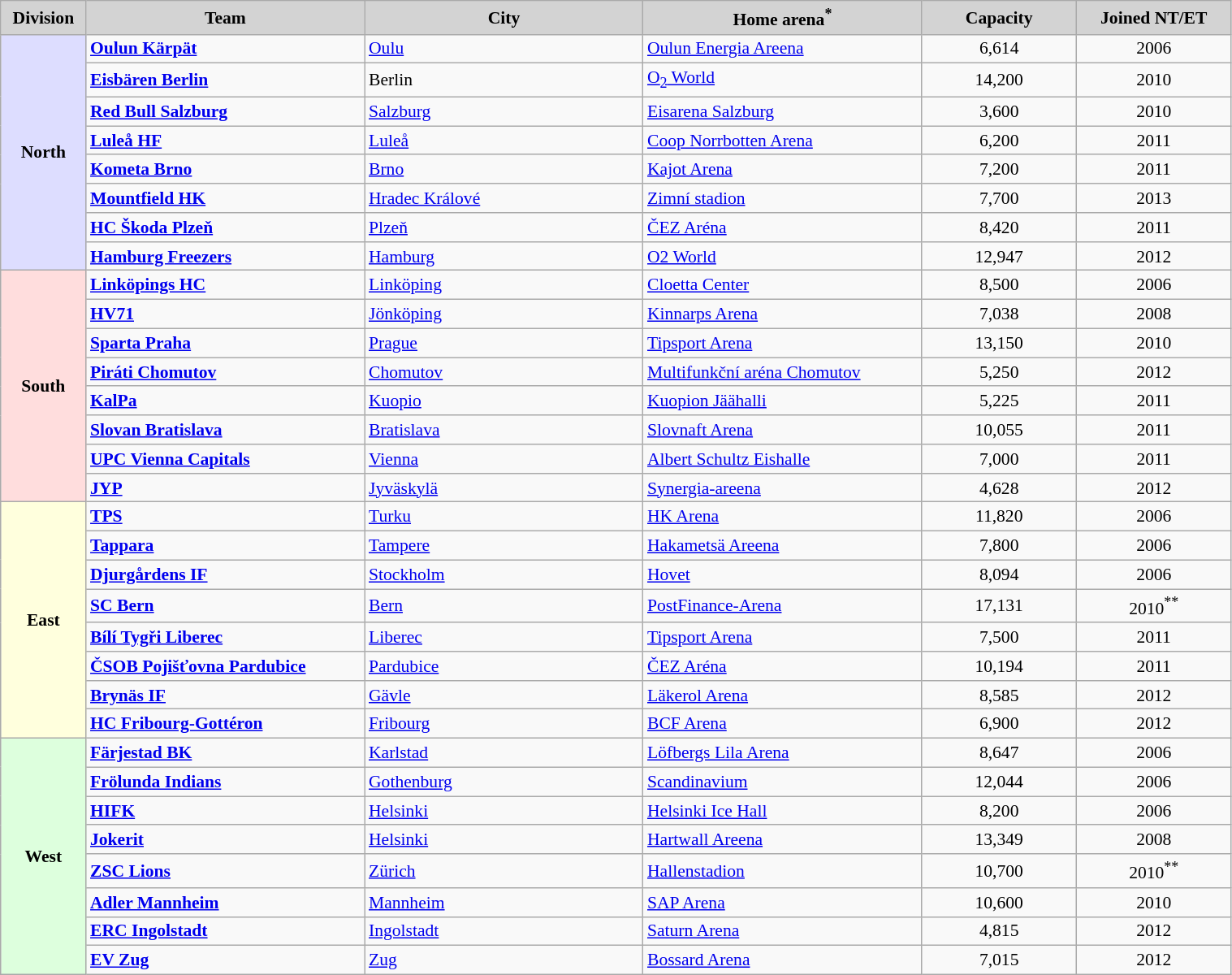<table class="wikitable" style="font-size:90%; width:80%; text-align:left">
<tr>
<th style="background:lightgrey;width:5%">Division</th>
<th style="background:lightgrey;width:18%">Team</th>
<th style="background:lightgrey;width:18%">City</th>
<th style="background:lightgrey;width:18%">Home arena<sup>*</sup></th>
<th style="background:lightgrey;width:10%">Capacity</th>
<th style="background:lightgrey;width:10%">Joined NT/ET</th>
</tr>
<tr>
<th style="background-color:#DDDDFF" rowspan=8>North</th>
<td><strong><a href='#'>Oulun Kärpät</a></strong></td>
<td> <a href='#'>Oulu</a></td>
<td><a href='#'>Oulun Energia Areena</a></td>
<td align=center>6,614</td>
<td align=center>2006</td>
</tr>
<tr>
<td><strong><a href='#'>Eisbären Berlin</a></strong></td>
<td> Berlin</td>
<td><a href='#'>O<sub>2</sub> World</a></td>
<td align=center>14,200</td>
<td align=center>2010</td>
</tr>
<tr>
<td><strong><a href='#'>Red Bull Salzburg</a></strong></td>
<td> <a href='#'>Salzburg</a></td>
<td><a href='#'>Eisarena Salzburg</a></td>
<td align=center>3,600</td>
<td align=center>2010</td>
</tr>
<tr>
<td><strong><a href='#'>Luleå HF</a></strong></td>
<td> <a href='#'>Luleå</a></td>
<td><a href='#'>Coop Norrbotten Arena</a></td>
<td align=center>6,200</td>
<td align=center>2011</td>
</tr>
<tr>
<td><strong><a href='#'>Kometa Brno</a></strong></td>
<td> <a href='#'>Brno</a></td>
<td><a href='#'>Kajot Arena</a></td>
<td align=center>7,200</td>
<td align=center>2011</td>
</tr>
<tr>
<td><strong><a href='#'>Mountfield HK</a></strong></td>
<td> <a href='#'>Hradec Králové</a></td>
<td><a href='#'>Zimní stadion</a></td>
<td align=center>7,700</td>
<td align=center>2013</td>
</tr>
<tr>
<td><strong><a href='#'>HC Škoda Plzeň</a></strong></td>
<td> <a href='#'>Plzeň</a></td>
<td><a href='#'>ČEZ Aréna</a></td>
<td align=center>8,420</td>
<td align=center>2011</td>
</tr>
<tr>
<td><strong><a href='#'>Hamburg Freezers</a></strong></td>
<td> <a href='#'>Hamburg</a></td>
<td><a href='#'>O2 World</a></td>
<td align=center>12,947</td>
<td align=center>2012</td>
</tr>
<tr>
<th style="background-color:#FFDDDD" rowspan=8>South</th>
<td><strong><a href='#'>Linköpings HC</a></strong></td>
<td> <a href='#'>Linköping</a></td>
<td><a href='#'>Cloetta Center</a></td>
<td align=center>8,500</td>
<td align=center>2006</td>
</tr>
<tr>
<td><strong><a href='#'>HV71</a></strong></td>
<td> <a href='#'>Jönköping</a></td>
<td><a href='#'>Kinnarps Arena</a></td>
<td align=center>7,038</td>
<td align=center>2008</td>
</tr>
<tr>
<td><strong><a href='#'>Sparta Praha</a></strong></td>
<td> <a href='#'>Prague</a></td>
<td><a href='#'>Tipsport Arena</a></td>
<td align=center>13,150</td>
<td align=center>2010</td>
</tr>
<tr>
<td><strong><a href='#'>Piráti Chomutov</a></strong></td>
<td> <a href='#'>Chomutov</a></td>
<td><a href='#'>Multifunkční aréna Chomutov</a></td>
<td align=center>5,250</td>
<td align=center>2012</td>
</tr>
<tr>
<td><strong><a href='#'>KalPa</a></strong></td>
<td> <a href='#'>Kuopio</a></td>
<td><a href='#'>Kuopion Jäähalli</a></td>
<td align=center>5,225</td>
<td align=center>2011</td>
</tr>
<tr>
<td><strong><a href='#'>Slovan Bratislava</a></strong></td>
<td> <a href='#'>Bratislava</a></td>
<td><a href='#'>Slovnaft Arena</a></td>
<td align=center>10,055</td>
<td align=center>2011</td>
</tr>
<tr>
<td><strong><a href='#'>UPC Vienna Capitals</a></strong></td>
<td> <a href='#'>Vienna</a></td>
<td><a href='#'>Albert Schultz Eishalle</a></td>
<td align=center>7,000</td>
<td align=center>2011</td>
</tr>
<tr>
<td><strong><a href='#'>JYP</a></strong></td>
<td> <a href='#'>Jyväskylä</a></td>
<td><a href='#'>Synergia-areena</a></td>
<td align=center>4,628</td>
<td align=center>2012</td>
</tr>
<tr>
<th style="background-color:#FFFFDD" rowspan=8>East</th>
<td><strong><a href='#'>TPS</a></strong></td>
<td> <a href='#'>Turku</a></td>
<td><a href='#'>HK Arena</a></td>
<td align=center>11,820</td>
<td align=center>2006</td>
</tr>
<tr>
<td><strong><a href='#'>Tappara</a></strong></td>
<td> <a href='#'>Tampere</a></td>
<td><a href='#'>Hakametsä Areena</a></td>
<td align=center>7,800</td>
<td align=center>2006</td>
</tr>
<tr>
<td><strong><a href='#'>Djurgårdens IF</a></strong></td>
<td> <a href='#'>Stockholm</a></td>
<td><a href='#'>Hovet</a></td>
<td align=center>8,094</td>
<td align=center>2006</td>
</tr>
<tr>
<td><strong><a href='#'>SC Bern</a></strong></td>
<td> <a href='#'>Bern</a></td>
<td><a href='#'>PostFinance-Arena</a></td>
<td align=center>17,131</td>
<td align=center>2010<sup>**</sup></td>
</tr>
<tr>
<td><strong><a href='#'>Bílí Tygři Liberec</a></strong></td>
<td> <a href='#'>Liberec</a></td>
<td><a href='#'>Tipsport Arena</a></td>
<td align=center>7,500</td>
<td align=center>2011</td>
</tr>
<tr>
<td><strong><a href='#'>ČSOB Pojišťovna Pardubice</a></strong></td>
<td> <a href='#'>Pardubice</a></td>
<td><a href='#'>ČEZ Aréna</a></td>
<td align=center>10,194</td>
<td align=center>2011</td>
</tr>
<tr>
<td><strong><a href='#'>Brynäs IF</a></strong></td>
<td> <a href='#'>Gävle</a></td>
<td><a href='#'>Läkerol Arena</a></td>
<td align=center>8,585</td>
<td align=center>2012</td>
</tr>
<tr>
<td><strong><a href='#'>HC Fribourg-Gottéron</a></strong></td>
<td> <a href='#'>Fribourg</a></td>
<td><a href='#'>BCF Arena</a></td>
<td align=center>6,900</td>
<td align=center>2012</td>
</tr>
<tr>
<th style="background-color:#DDFFDD" rowspan=8>West</th>
<td><strong><a href='#'>Färjestad BK</a></strong></td>
<td> <a href='#'>Karlstad</a></td>
<td><a href='#'>Löfbergs Lila Arena</a></td>
<td align=center>8,647</td>
<td align=center>2006</td>
</tr>
<tr>
<td><strong><a href='#'>Frölunda Indians</a></strong></td>
<td> <a href='#'>Gothenburg</a></td>
<td><a href='#'>Scandinavium</a></td>
<td align=center>12,044</td>
<td align=center>2006</td>
</tr>
<tr>
<td><strong><a href='#'>HIFK</a></strong></td>
<td> <a href='#'>Helsinki</a></td>
<td><a href='#'>Helsinki Ice Hall</a></td>
<td align=center>8,200</td>
<td align=center>2006</td>
</tr>
<tr>
<td><strong><a href='#'>Jokerit</a></strong></td>
<td> <a href='#'>Helsinki</a></td>
<td><a href='#'>Hartwall Areena</a></td>
<td align=center>13,349</td>
<td align=center>2008</td>
</tr>
<tr>
<td><strong><a href='#'>ZSC Lions</a></strong></td>
<td> <a href='#'>Zürich</a></td>
<td><a href='#'>Hallenstadion</a></td>
<td align=center>10,700</td>
<td align=center>2010<sup>**</sup></td>
</tr>
<tr>
<td><strong><a href='#'>Adler Mannheim</a></strong></td>
<td> <a href='#'>Mannheim</a></td>
<td><a href='#'>SAP Arena</a></td>
<td align=center>10,600</td>
<td align=center>2010</td>
</tr>
<tr>
<td><strong><a href='#'>ERC Ingolstadt</a></strong></td>
<td> <a href='#'>Ingolstadt</a></td>
<td><a href='#'>Saturn Arena</a></td>
<td align=center>4,815</td>
<td align=center>2012</td>
</tr>
<tr>
<td><strong><a href='#'>EV Zug</a></strong></td>
<td> <a href='#'>Zug</a></td>
<td><a href='#'>Bossard Arena</a></td>
<td align=center>7,015</td>
<td align=center>2012</td>
</tr>
</table>
